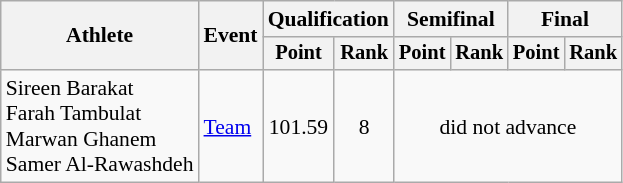<table class=wikitable style=font-size:90%;text-align:center>
<tr>
<th rowspan="2">Athlete</th>
<th rowspan="2">Event</th>
<th colspan=2>Qualification</th>
<th colspan=2>Semifinal</th>
<th colspan=2>Final</th>
</tr>
<tr style="font-size:95%">
<th>Point</th>
<th>Rank</th>
<th>Point</th>
<th>Rank</th>
<th>Point</th>
<th>Rank</th>
</tr>
<tr>
<td align=left>Sireen Barakat<br>Farah Tambulat<br>Marwan Ghanem<br>Samer Al-Rawashdeh</td>
<td align=left><a href='#'>Team</a></td>
<td>101.59</td>
<td>8</td>
<td colspan=4>did not advance</td>
</tr>
</table>
